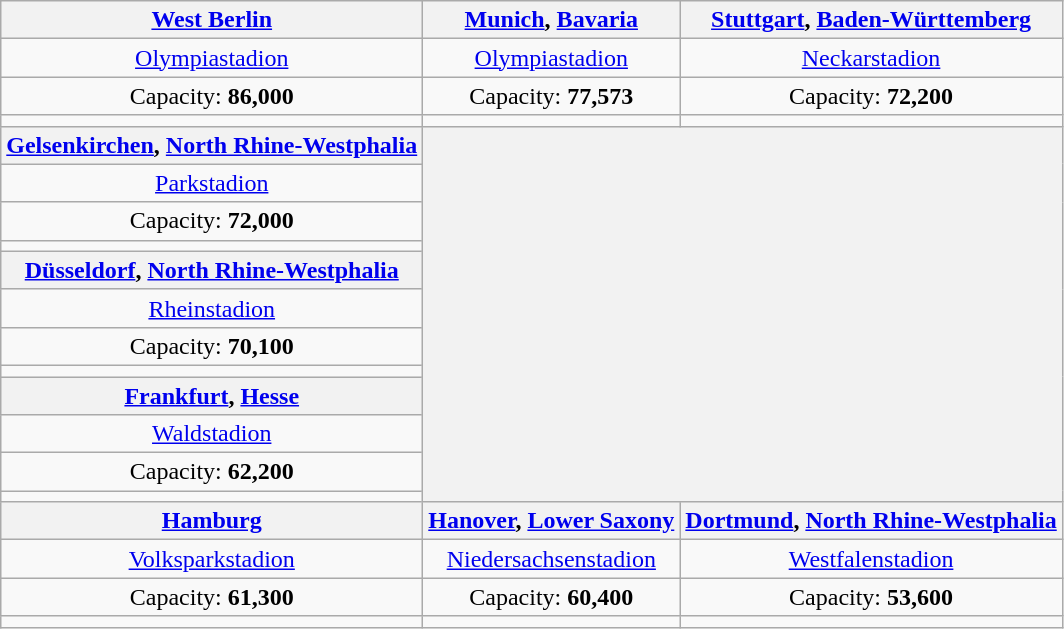<table class="wikitable" style="text-align:center">
<tr>
<th><a href='#'>West Berlin</a></th>
<th><a href='#'>Munich</a>, <a href='#'>Bavaria</a></th>
<th><a href='#'>Stuttgart</a>, <a href='#'>Baden-Württemberg</a></th>
</tr>
<tr>
<td><a href='#'>Olympiastadion</a></td>
<td><a href='#'>Olympiastadion</a></td>
<td><a href='#'>Neckarstadion</a></td>
</tr>
<tr>
<td>Capacity: <strong>86,000</strong></td>
<td>Capacity: <strong>77,573</strong></td>
<td>Capacity: <strong>72,200</strong></td>
</tr>
<tr>
<td></td>
<td></td>
<td></td>
</tr>
<tr>
<th><a href='#'>Gelsenkirchen</a>, <a href='#'>North Rhine-Westphalia</a></th>
<th colspan="2" rowspan="12"></th>
</tr>
<tr>
<td><a href='#'>Parkstadion</a></td>
</tr>
<tr>
<td>Capacity: <strong>72,000</strong></td>
</tr>
<tr>
<td></td>
</tr>
<tr>
<th><a href='#'>Düsseldorf</a>, <a href='#'>North Rhine-Westphalia</a></th>
</tr>
<tr>
<td><a href='#'>Rheinstadion</a></td>
</tr>
<tr>
<td>Capacity: <strong>70,100</strong></td>
</tr>
<tr>
<td></td>
</tr>
<tr>
<th><a href='#'>Frankfurt</a>, <a href='#'>Hesse</a></th>
</tr>
<tr>
<td><a href='#'>Waldstadion</a></td>
</tr>
<tr>
<td>Capacity: <strong>62,200</strong></td>
</tr>
<tr>
<td></td>
</tr>
<tr>
<th><a href='#'>Hamburg</a></th>
<th><a href='#'>Hanover</a>, <a href='#'>Lower Saxony</a></th>
<th><a href='#'>Dortmund</a>, <a href='#'>North Rhine-Westphalia</a></th>
</tr>
<tr>
<td><a href='#'>Volksparkstadion</a></td>
<td><a href='#'>Niedersachsenstadion</a></td>
<td><a href='#'>Westfalenstadion</a></td>
</tr>
<tr>
<td>Capacity: <strong>61,300</strong></td>
<td>Capacity: <strong>60,400</strong></td>
<td>Capacity: <strong>53,600</strong></td>
</tr>
<tr>
<td></td>
<td></td>
<td></td>
</tr>
</table>
